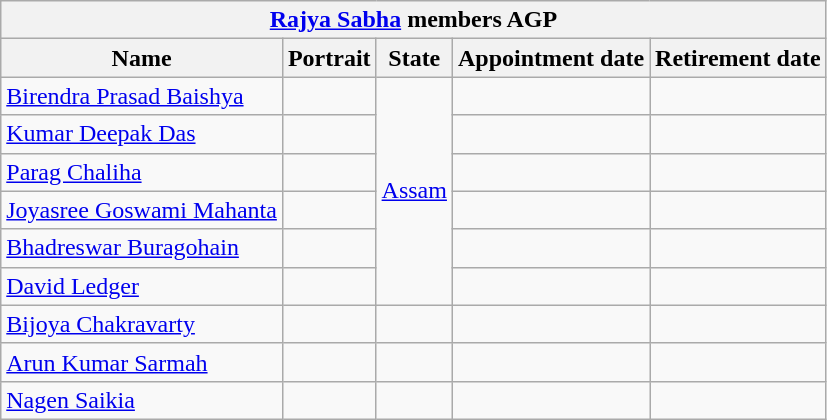<table class="wikitable">
<tr>
<th colspan="5"><a href='#'>Rajya Sabha</a> members AGP</th>
</tr>
<tr>
<th>Name</th>
<th>Portrait</th>
<th>State</th>
<th>Appointment date</th>
<th>Retirement date</th>
</tr>
<tr>
<td><a href='#'>Birendra Prasad Baishya</a></td>
<td></td>
<td rowspan="6"><a href='#'>Assam</a></td>
<td></td>
<td></td>
</tr>
<tr>
<td><a href='#'>Kumar Deepak Das</a></td>
<td></td>
<td></td>
<td></td>
</tr>
<tr>
<td><a href='#'>Parag Chaliha</a></td>
<td></td>
<td></td>
<td></td>
</tr>
<tr>
<td><a href='#'>Joyasree Goswami Mahanta</a></td>
<td></td>
<td></td>
<td></td>
</tr>
<tr>
<td><a href='#'>Bhadreswar Buragohain</a></td>
<td></td>
<td></td>
<td></td>
</tr>
<tr>
<td><a href='#'>David Ledger</a></td>
<td></td>
<td></td>
<td></td>
</tr>
<tr>
<td><a href='#'>Bijoya Chakravarty</a></td>
<td></td>
<td></td>
<td></td>
<td></td>
</tr>
<tr>
<td><a href='#'>Arun Kumar Sarmah</a></td>
<td></td>
<td></td>
<td></td>
<td></td>
</tr>
<tr>
<td><a href='#'>Nagen Saikia</a></td>
<td></td>
<td></td>
<td></td>
<td></td>
</tr>
</table>
